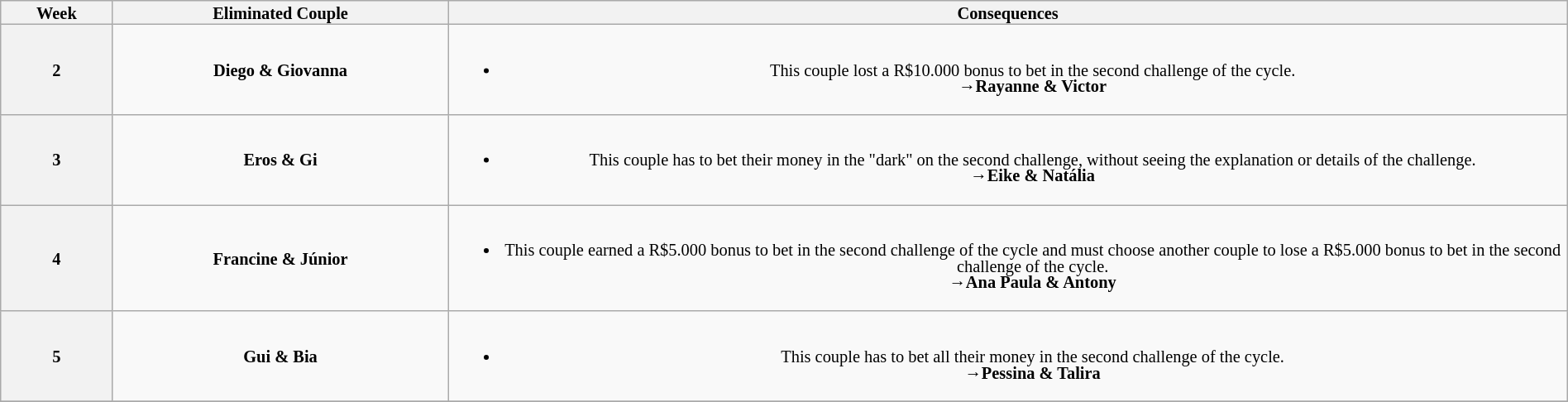<table class="wikitable" style="text-align:center; font-size:85%; width:100%; line-height:13px;">
<tr>
<th style="width:05%">Week</th>
<th style="width:15%">Eliminated Couple</th>
<th style="width:50%">Consequences</th>
</tr>
<tr>
<th>2</th>
<td style="height:65px"><strong>Diego & Giovanna</strong></td>
<td><br><ul><li> This couple lost a R$10.000 bonus to bet in the second challenge of the cycle.<br>→<strong>Rayanne & Victor</strong></li></ul></td>
</tr>
<tr>
<th>3</th>
<td style="height:65px"><strong>Eros & Gi</strong></td>
<td><br><ul><li> This couple has to bet their money in the "dark" on the second challenge, without seeing the explanation or details of the challenge.<br>→<strong>Eike & Natália</strong></li></ul></td>
</tr>
<tr>
<th>4</th>
<td style="height:65px"><strong>Francine & Júnior</strong></td>
<td><br><ul><li> This couple earned a R$5.000 bonus to bet in the second challenge of the cycle and must choose another couple to lose a R$5.000 bonus to bet in the second challenge of the cycle.<br>→<strong>Ana Paula & Antony</strong></li></ul></td>
</tr>
<tr>
<th>5</th>
<td style="height:65px"><strong>Gui & Bia</strong></td>
<td><br><ul><li> This couple has to bet all their money in the second challenge of the cycle.<br>→<strong>Pessina & Talira</strong></li></ul></td>
</tr>
<tr>
</tr>
</table>
